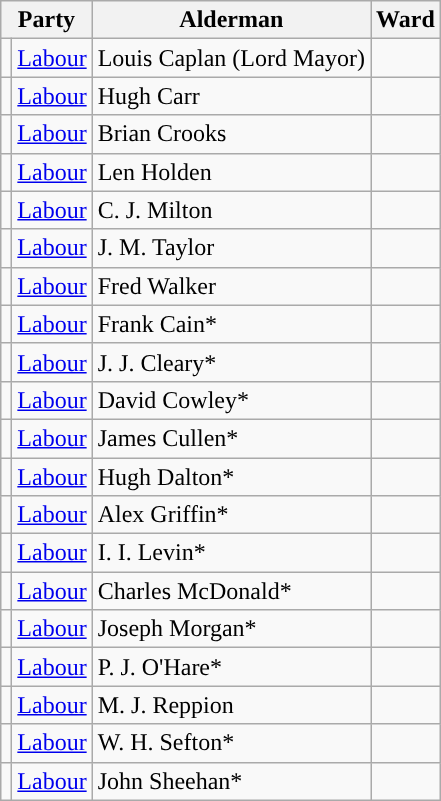<table class="wikitable">
<tr>
<th colspan="2">Party</th>
<th>Alderman</th>
<th>Ward</th>
</tr>
<tr>
<td style="background-color: "></td>
<td><a href='#'>Labour</a></td>
<td>Louis Caplan (Lord Mayor)</td>
<td></td>
</tr>
<tr>
<td style="background-color: "></td>
<td><a href='#'>Labour</a></td>
<td>Hugh Carr</td>
<td></td>
</tr>
<tr>
<td style="background-color: "></td>
<td><a href='#'>Labour</a></td>
<td>Brian Crooks</td>
<td></td>
</tr>
<tr>
<td style="background-color: "></td>
<td><a href='#'>Labour</a></td>
<td>Len Holden</td>
<td></td>
</tr>
<tr>
<td style="background-color: "></td>
<td><a href='#'>Labour</a></td>
<td>C. J. Milton</td>
<td></td>
</tr>
<tr>
<td style="background-color: "></td>
<td><a href='#'>Labour</a></td>
<td>J. M. Taylor</td>
<td></td>
</tr>
<tr>
<td style="background-color: "></td>
<td><a href='#'>Labour</a></td>
<td>Fred Walker</td>
<td></td>
</tr>
<tr>
<td style="background-color: "></td>
<td><a href='#'>Labour</a></td>
<td>Frank Cain*</td>
<td></td>
</tr>
<tr>
<td style="background-color: "></td>
<td><a href='#'>Labour</a></td>
<td>J. J. Cleary*</td>
<td></td>
</tr>
<tr>
<td style="background-color: "></td>
<td><a href='#'>Labour</a></td>
<td>David Cowley*</td>
<td></td>
</tr>
<tr>
<td style="background-color: "></td>
<td><a href='#'>Labour</a></td>
<td>James Cullen*</td>
<td></td>
</tr>
<tr>
<td style="background-color: "></td>
<td><a href='#'>Labour</a></td>
<td>Hugh Dalton*</td>
<td></td>
</tr>
<tr>
<td style="background-color: "></td>
<td><a href='#'>Labour</a></td>
<td>Alex Griffin*</td>
<td></td>
</tr>
<tr>
<td style="background-color: "></td>
<td><a href='#'>Labour</a></td>
<td>I. I. Levin*</td>
<td></td>
</tr>
<tr>
<td style="background-color: "></td>
<td><a href='#'>Labour</a></td>
<td>Charles McDonald*</td>
<td></td>
</tr>
<tr>
<td style="background-color: "></td>
<td><a href='#'>Labour</a></td>
<td>Joseph Morgan*</td>
<td></td>
</tr>
<tr>
<td style="background-color: "></td>
<td><a href='#'>Labour</a></td>
<td>P. J. O'Hare*</td>
<td></td>
</tr>
<tr>
<td style="background-color: "></td>
<td><a href='#'>Labour</a></td>
<td>M. J. Reppion</td>
<td></td>
</tr>
<tr>
<td style="background-color: "></td>
<td><a href='#'>Labour</a></td>
<td>W. H. Sefton*</td>
<td></td>
</tr>
<tr>
<td style="background-color: "></td>
<td><a href='#'>Labour</a></td>
<td>John Sheehan*</td>
<td></td>
</tr>
</table>
